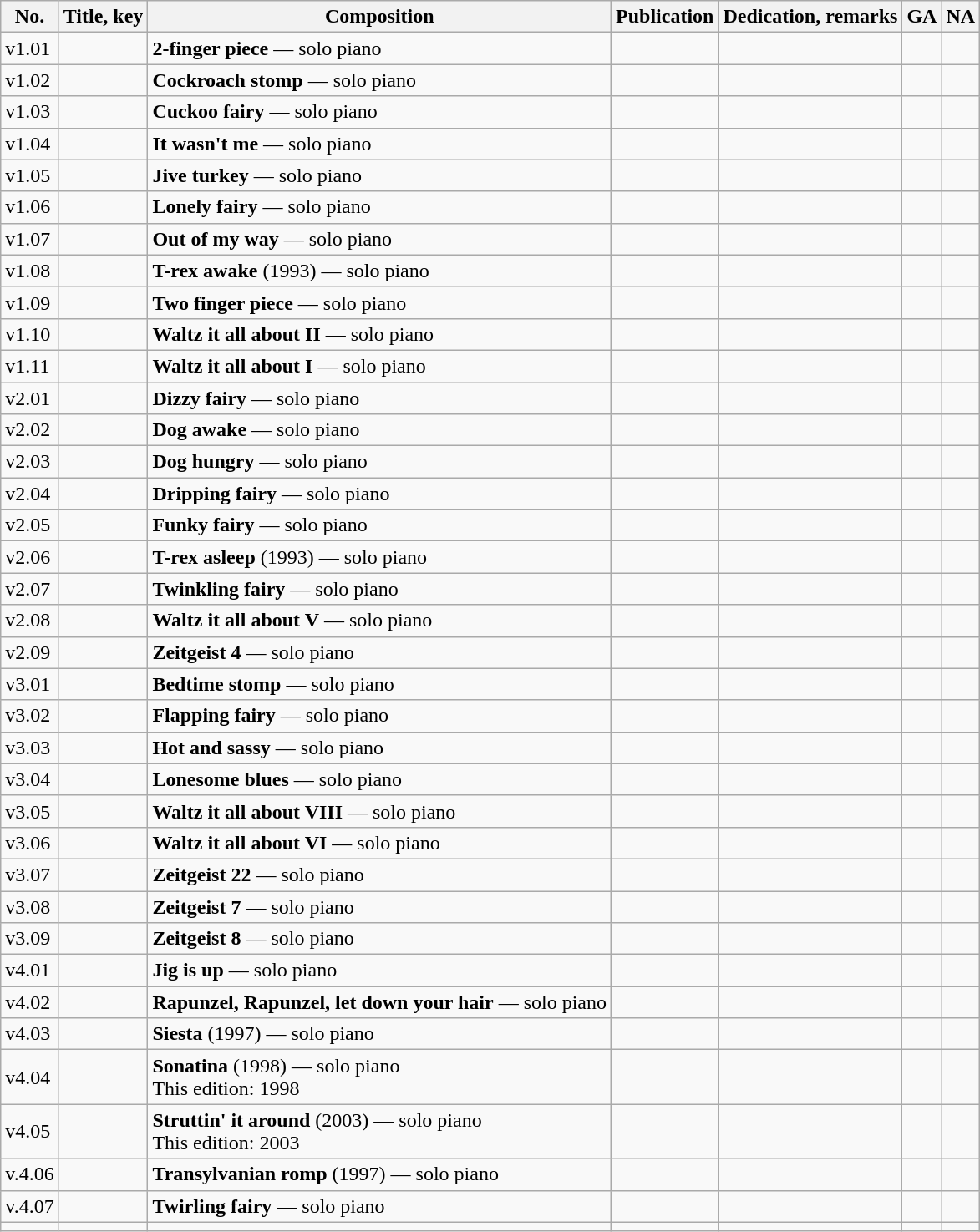<table class="wikitable">
<tr>
<th>No.</th>
<th>Title, key</th>
<th>Composition</th>
<th>Publication</th>
<th>Dedication, remarks</th>
<th>GA</th>
<th>NA</th>
</tr>
<tr>
<td>v1.01</td>
<td></td>
<td><strong>2-finger piece</strong> — solo piano</td>
<td></td>
<td></td>
<td></td>
<td></td>
</tr>
<tr>
<td>v1.02</td>
<td></td>
<td><strong>Cockroach stomp</strong> — solo piano</td>
<td></td>
<td></td>
<td></td>
<td></td>
</tr>
<tr>
<td>v1.03</td>
<td></td>
<td><strong>Cuckoo fairy</strong> — solo piano</td>
<td></td>
<td></td>
<td></td>
<td></td>
</tr>
<tr>
<td>v1.04</td>
<td></td>
<td><strong>It wasn't me</strong> — solo piano</td>
<td></td>
<td></td>
<td></td>
<td></td>
</tr>
<tr>
<td>v1.05</td>
<td></td>
<td><strong>Jive turkey</strong> — solo piano</td>
<td></td>
<td></td>
<td></td>
<td></td>
</tr>
<tr>
<td>v1.06</td>
<td></td>
<td><strong>Lonely fairy</strong> — solo piano</td>
<td></td>
<td></td>
<td></td>
<td></td>
</tr>
<tr>
<td>v1.07</td>
<td></td>
<td><strong>Out of my way</strong> — solo piano</td>
<td></td>
<td></td>
<td></td>
<td></td>
</tr>
<tr>
<td>v1.08</td>
<td></td>
<td><strong>T-rex awake</strong> (1993) — solo piano</td>
<td></td>
<td></td>
<td></td>
<td></td>
</tr>
<tr>
<td>v1.09</td>
<td></td>
<td><strong>Two finger piece</strong> — solo piano</td>
<td></td>
<td></td>
<td></td>
<td></td>
</tr>
<tr>
<td>v1.10</td>
<td></td>
<td><strong>Waltz it all about II</strong> — solo piano</td>
<td></td>
<td></td>
<td></td>
<td></td>
</tr>
<tr>
<td>v1.11</td>
<td></td>
<td><strong>Waltz it all about I</strong> — solo piano</td>
<td></td>
<td></td>
<td></td>
<td></td>
</tr>
<tr>
<td>v2.01</td>
<td></td>
<td><strong>Dizzy fairy</strong> — solo piano</td>
<td></td>
<td></td>
<td></td>
<td></td>
</tr>
<tr>
<td>v2.02</td>
<td></td>
<td><strong>Dog awake</strong> — solo piano</td>
<td></td>
<td></td>
<td></td>
<td></td>
</tr>
<tr>
<td>v2.03</td>
<td></td>
<td><strong>Dog hungry</strong> — solo piano</td>
<td></td>
<td></td>
<td></td>
<td></td>
</tr>
<tr>
<td>v2.04</td>
<td></td>
<td><strong>Dripping fairy</strong> — solo piano</td>
<td></td>
<td></td>
<td></td>
<td></td>
</tr>
<tr>
<td>v2.05</td>
<td></td>
<td><strong>Funky fairy</strong> — solo piano</td>
<td></td>
<td></td>
<td></td>
<td></td>
</tr>
<tr>
<td>v2.06</td>
<td></td>
<td><strong>T-rex asleep</strong> (1993) — solo piano</td>
<td></td>
<td></td>
<td></td>
<td></td>
</tr>
<tr>
<td>v2.07</td>
<td></td>
<td><strong>Twinkling fairy</strong> — solo piano</td>
<td></td>
<td></td>
<td></td>
<td></td>
</tr>
<tr>
<td>v2.08</td>
<td></td>
<td><strong>Waltz it all about V</strong> — solo piano</td>
<td></td>
<td></td>
<td></td>
<td></td>
</tr>
<tr>
<td>v2.09</td>
<td></td>
<td><strong>Zeitgeist 4</strong> — solo piano</td>
<td></td>
<td></td>
<td></td>
<td></td>
</tr>
<tr>
<td>v3.01</td>
<td></td>
<td><strong>Bedtime stomp</strong> — solo piano</td>
<td></td>
<td></td>
<td></td>
<td></td>
</tr>
<tr>
<td>v3.02</td>
<td></td>
<td><strong>Flapping fairy</strong> — solo piano</td>
<td></td>
<td></td>
<td></td>
<td></td>
</tr>
<tr>
<td>v3.03</td>
<td></td>
<td><strong>Hot and sassy</strong> — solo piano</td>
<td></td>
<td></td>
<td></td>
<td></td>
</tr>
<tr>
<td>v3.04</td>
<td></td>
<td><strong>Lonesome blues</strong> — solo piano</td>
<td></td>
<td></td>
<td></td>
<td></td>
</tr>
<tr>
<td>v3.05</td>
<td></td>
<td><strong>Waltz it all about VIII</strong> — solo piano</td>
<td></td>
<td></td>
<td></td>
<td></td>
</tr>
<tr>
<td>v3.06</td>
<td></td>
<td><strong>Waltz it all about VI</strong> — solo piano</td>
<td></td>
<td></td>
<td></td>
<td></td>
</tr>
<tr>
<td>v3.07</td>
<td></td>
<td><strong>Zeitgeist 22</strong> — solo piano</td>
<td></td>
<td></td>
<td></td>
<td></td>
</tr>
<tr>
<td>v3.08</td>
<td></td>
<td><strong>Zeitgeist 7</strong> — solo piano</td>
<td></td>
<td></td>
<td></td>
<td></td>
</tr>
<tr>
<td>v3.09</td>
<td></td>
<td><strong>Zeitgeist 8</strong> — solo piano</td>
<td></td>
<td></td>
<td></td>
<td></td>
</tr>
<tr>
<td>v4.01</td>
<td></td>
<td><strong>Jig is up</strong> — solo piano</td>
<td></td>
<td></td>
<td></td>
<td></td>
</tr>
<tr>
<td>v4.02</td>
<td></td>
<td><strong>Rapunzel, Rapunzel, let down your hair</strong> — solo piano</td>
<td></td>
<td></td>
<td></td>
<td></td>
</tr>
<tr>
<td>v4.03</td>
<td></td>
<td><strong>Siesta</strong> (1997) — solo piano</td>
<td></td>
<td></td>
<td></td>
<td></td>
</tr>
<tr>
<td>v4.04</td>
<td></td>
<td><strong>Sonatina</strong> (1998) — solo piano<br>This edition: 1998</td>
<td></td>
<td></td>
<td></td>
<td></td>
</tr>
<tr>
<td>v4.05</td>
<td></td>
<td><strong>Struttin' it around</strong> (2003) — solo piano<br>This edition: 2003</td>
<td></td>
<td></td>
<td></td>
<td></td>
</tr>
<tr>
<td>v.4.06</td>
<td></td>
<td><strong>Transylvanian romp</strong> (1997) — solo piano</td>
<td></td>
<td></td>
<td></td>
<td></td>
</tr>
<tr>
<td>v.4.07</td>
<td></td>
<td><strong>Twirling fairy</strong> — solo piano</td>
<td></td>
<td></td>
<td></td>
<td></td>
</tr>
<tr>
<td></td>
<td></td>
<td></td>
<td></td>
<td></td>
<td></td>
<td></td>
</tr>
</table>
